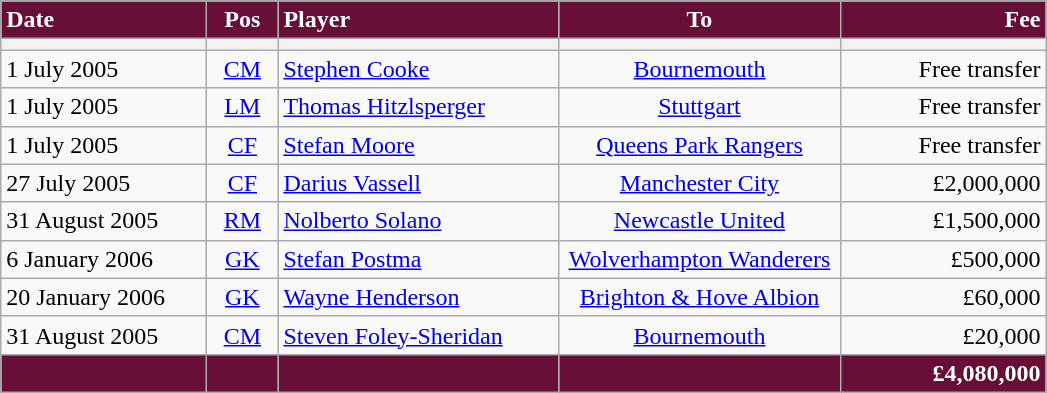<table class="wikitable">
<tr>
<th style="background:#670E36; color:#ffffff; text-align:left; width:130px">Date</th>
<th style="background:#670E36; color:#ffffff; text-align:center; width:40px">Pos</th>
<th style="background:#670E36; color:#ffffff; text-align:left; width:180px">Player</th>
<th style="background:#670E36; color:#ffffff; text-align:center; width:180px">To</th>
<th style="background:#670E36; color:#ffffff; text-align:right; width:130px">Fee</th>
</tr>
<tr>
<th></th>
<th></th>
<th></th>
<th></th>
<th></th>
</tr>
<tr>
<td>1 July 2005</td>
<td style="text-align:center;"><a href='#'>CM</a></td>
<td><a href='#'>Stephen Cooke</a></td>
<td style="text-align:center;"><a href='#'>Bournemouth</a></td>
<td style="text-align:right;">Free transfer</td>
</tr>
<tr>
<td>1 July 2005</td>
<td style="text-align:center;"><a href='#'>LM</a></td>
<td> <a href='#'>Thomas Hitzlsperger</a></td>
<td style="text-align:center;"> <a href='#'>Stuttgart</a></td>
<td style="text-align:right;">Free transfer</td>
</tr>
<tr>
<td>1 July 2005</td>
<td style="text-align:center;"><a href='#'>CF</a></td>
<td><a href='#'>Stefan Moore</a></td>
<td style="text-align:center;"><a href='#'>Queens Park Rangers</a></td>
<td style="text-align:right;">Free transfer</td>
</tr>
<tr>
<td>27 July 2005</td>
<td style="text-align:center;"><a href='#'>CF</a></td>
<td><a href='#'>Darius Vassell</a></td>
<td style="text-align:center;"><a href='#'>Manchester City</a></td>
<td style="text-align:right;">£2,000,000</td>
</tr>
<tr>
<td>31 August 2005</td>
<td style="text-align:center;"><a href='#'>RM</a></td>
<td> <a href='#'>Nolberto Solano</a></td>
<td style="text-align:center;"><a href='#'>Newcastle United</a></td>
<td style="text-align:right;">£1,500,000</td>
</tr>
<tr>
<td>6 January 2006</td>
<td style="text-align:center;"><a href='#'>GK</a></td>
<td> <a href='#'>Stefan Postma</a></td>
<td style="text-align:center;"><a href='#'>Wolverhampton Wanderers</a></td>
<td style="text-align:right;">£500,000</td>
</tr>
<tr>
<td>20 January 2006</td>
<td style="text-align:center;"><a href='#'>GK</a></td>
<td> <a href='#'>Wayne Henderson</a></td>
<td style="text-align:center;"><a href='#'>Brighton & Hove Albion</a></td>
<td style="text-align:right;">£60,000</td>
</tr>
<tr>
<td>31 August 2005</td>
<td style="text-align:center;"><a href='#'>CM</a></td>
<td> <a href='#'>Steven Foley-Sheridan</a></td>
<td style="text-align:center;"><a href='#'>Bournemouth</a></td>
<td style="text-align:right;">£20,000</td>
</tr>
<tr>
<th style="background:#670E36;"></th>
<th style="background:#670E36;"></th>
<th style="background:#670E36;"></th>
<th style="background:#670E36;"></th>
<th style="background:#670E36; color:#ffffff; text-align:right;"><strong>£4,080,000</strong></th>
</tr>
</table>
